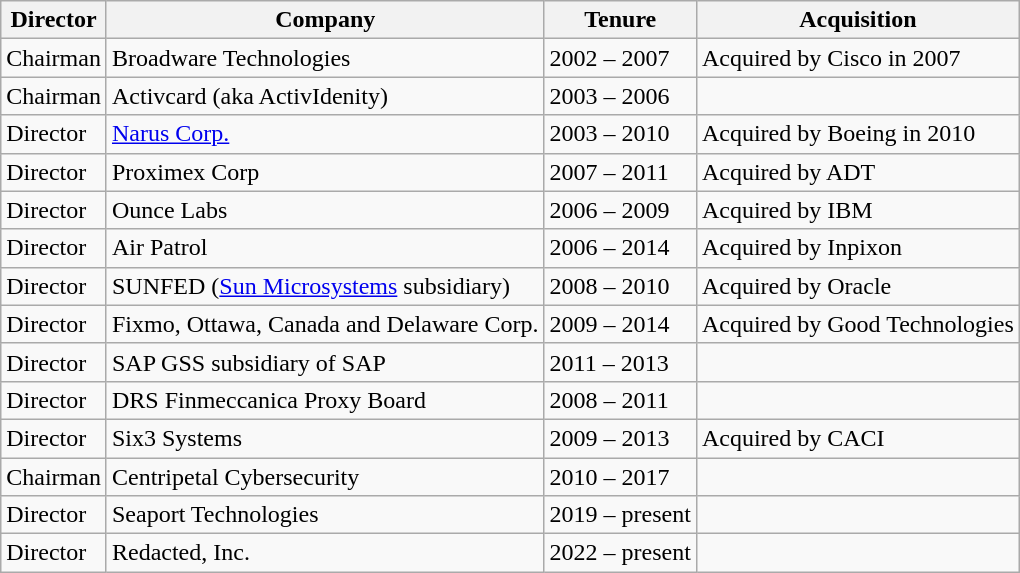<table class="wikitable">
<tr>
<th>Director</th>
<th>Company</th>
<th>Tenure</th>
<th>Acquisition</th>
</tr>
<tr>
<td>Chairman</td>
<td>Broadware Technologies</td>
<td>2002 – 2007</td>
<td>Acquired by Cisco in 2007</td>
</tr>
<tr>
<td>Chairman</td>
<td>Activcard (aka ActivIdenity)</td>
<td>2003 – 2006</td>
<td></td>
</tr>
<tr>
<td>Director</td>
<td><a href='#'>Narus Corp.</a></td>
<td>2003 – 2010</td>
<td>Acquired by Boeing in 2010</td>
</tr>
<tr>
<td>Director</td>
<td>Proximex Corp</td>
<td>2007 – 2011</td>
<td>Acquired by ADT</td>
</tr>
<tr>
<td>Director</td>
<td>Ounce Labs</td>
<td>2006 – 2009</td>
<td>Acquired by IBM</td>
</tr>
<tr>
<td>Director</td>
<td>Air Patrol</td>
<td>2006 – 2014</td>
<td>Acquired by Inpixon</td>
</tr>
<tr>
<td>Director</td>
<td>SUNFED (<a href='#'>Sun Microsystems</a> subsidiary)</td>
<td>2008 – 2010</td>
<td>Acquired by Oracle</td>
</tr>
<tr>
<td>Director</td>
<td>Fixmo, Ottawa, Canada and Delaware Corp.</td>
<td>2009 – 2014</td>
<td>Acquired by Good Technologies</td>
</tr>
<tr>
<td>Director</td>
<td>SAP GSS subsidiary of SAP</td>
<td>2011 – 2013</td>
<td></td>
</tr>
<tr>
<td>Director</td>
<td>DRS Finmeccanica Proxy Board</td>
<td>2008 – 2011</td>
<td></td>
</tr>
<tr>
<td>Director</td>
<td>Six3 Systems</td>
<td>2009 – 2013</td>
<td>Acquired by CACI</td>
</tr>
<tr>
<td>Chairman</td>
<td>Centripetal Cybersecurity</td>
<td>2010 – 2017</td>
<td></td>
</tr>
<tr>
<td>Director</td>
<td>Seaport Technologies</td>
<td>2019 – present</td>
<td></td>
</tr>
<tr>
<td>Director</td>
<td>Redacted, Inc.</td>
<td>2022 – present</td>
<td></td>
</tr>
</table>
